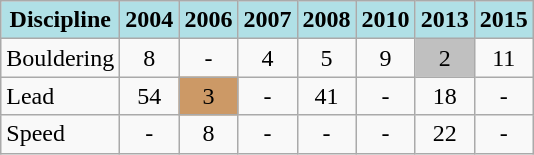<table class="wikitable" style="text-align: center;">
<tr>
<th style="background: #b0e0e6;">Discipline</th>
<th style="background: #b0e0e6;">2004</th>
<th style="background: #b0e0e6;">2006</th>
<th style="background: #b0e0e6;">2007</th>
<th style="background: #b0e0e6;">2008</th>
<th style="background: #b0e0e6;">2010</th>
<th style="background: #b0e0e6;">2013</th>
<th style="background: #b0e0e6;">2015</th>
</tr>
<tr>
<td align="left">Bouldering</td>
<td>8</td>
<td>-</td>
<td>4</td>
<td>5</td>
<td>9</td>
<td style="background: silver;">2</td>
<td>11</td>
</tr>
<tr>
<td align="left">Lead</td>
<td>54</td>
<td style="background: #cc9966;">3</td>
<td>-</td>
<td>41</td>
<td>-</td>
<td>18</td>
<td>-</td>
</tr>
<tr>
<td align="left">Speed</td>
<td>-</td>
<td>8</td>
<td>-</td>
<td>-</td>
<td>-</td>
<td>22</td>
<td>-</td>
</tr>
</table>
